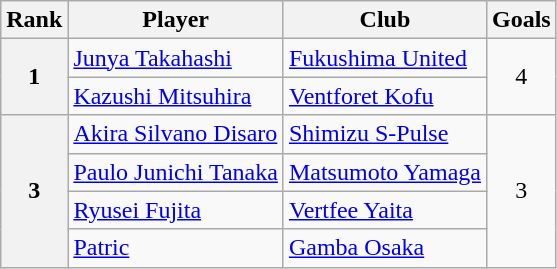<table class="wikitable" style="text-align:center">
<tr>
<th>Rank</th>
<th>Player</th>
<th>Club</th>
<th>Goals</th>
</tr>
<tr>
<th rowspan=2>1</th>
<td align="left"> <a href='#'>Junya Takahashi</a></td>
<td align="left"><a href='#'>Fukushima United</a></td>
<td rowspan=2>4</td>
</tr>
<tr>
<td align="left"> <a href='#'>Kazushi Mitsuhira</a></td>
<td align="left"><a href='#'>Ventforet Kofu</a></td>
</tr>
<tr>
<th rowspan=4>3</th>
<td align="left"> <a href='#'>Akira Silvano Disaro</a></td>
<td align="left"><a href='#'>Shimizu S-Pulse</a></td>
<td rowspan=4>3</td>
</tr>
<tr>
<td align="left"> <a href='#'>Paulo Junichi Tanaka</a></td>
<td align="left"><a href='#'>Matsumoto Yamaga</a></td>
</tr>
<tr>
<td align="left"> <a href='#'>Ryusei Fujita</a></td>
<td align="left"><a href='#'>Vertfee Yaita</a></td>
</tr>
<tr>
<td align="left"> <a href='#'>Patric</a></td>
<td align="left"><a href='#'>Gamba Osaka</a></td>
</tr>
</table>
